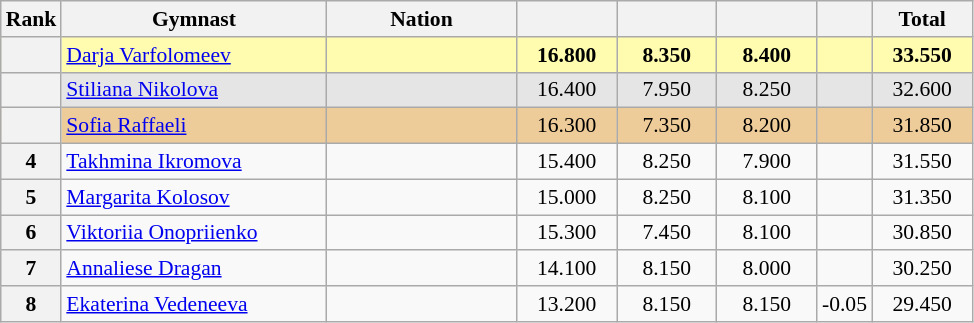<table class="wikitable sortable" style="text-align:center; font-size:90%">
<tr>
<th scope="col" style="width:20px;">Rank</th>
<th ! scope="col" style="width:170px;">Gymnast</th>
<th ! scope="col" style="width:120px;">Nation</th>
<th ! scope="col" style="width:60px;"></th>
<th ! scope="col" style="width:60px;"></th>
<th ! scope="col" style="width:60px;"></th>
<th ! scope="col" style="width:30px;"></th>
<th ! scope="col" style="width:60px;">Total</th>
</tr>
<tr bgcolor=fffcaf>
<th scope=row></th>
<td align=left><a href='#'>Darja Varfolomeev</a></td>
<td style="text-align:left;"></td>
<td><strong>16.800</strong></td>
<td><strong>8.350</strong></td>
<td><strong>8.400</strong></td>
<td></td>
<td><strong>33.550</strong></td>
</tr>
<tr bgcolor=e5e5e5>
<th scope=row></th>
<td align=left><a href='#'>Stiliana Nikolova</a></td>
<td style="text-align:left;"></td>
<td>16.400</td>
<td>7.950</td>
<td>8.250</td>
<td></td>
<td>32.600</td>
</tr>
<tr bgcolor=eecc99>
<th scope=row></th>
<td align=left><a href='#'>Sofia Raffaeli</a></td>
<td style="text-align:left;"></td>
<td>16.300</td>
<td>7.350</td>
<td>8.200</td>
<td></td>
<td>31.850</td>
</tr>
<tr>
<th scope=row>4</th>
<td align=left><a href='#'>Takhmina Ikromova</a></td>
<td style="text-align:left;"></td>
<td>15.400</td>
<td>8.250</td>
<td>7.900</td>
<td></td>
<td>31.550</td>
</tr>
<tr>
<th scope=row>5</th>
<td align=left><a href='#'>Margarita Kolosov</a></td>
<td style="text-align:left;"></td>
<td>15.000</td>
<td>8.250</td>
<td>8.100</td>
<td></td>
<td>31.350</td>
</tr>
<tr>
<th scope=row>6</th>
<td align=left><a href='#'>Viktoriia Onopriienko</a></td>
<td style="text-align:left;"></td>
<td>15.300</td>
<td>7.450</td>
<td>8.100</td>
<td></td>
<td>30.850</td>
</tr>
<tr>
<th scope=row>7</th>
<td align=left><a href='#'>Annaliese Dragan</a></td>
<td style="text-align:left;"></td>
<td>14.100</td>
<td>8.150</td>
<td>8.000</td>
<td></td>
<td>30.250</td>
</tr>
<tr>
<th scope=row>8</th>
<td align=left><a href='#'>Ekaterina Vedeneeva</a></td>
<td style="text-align:left;"></td>
<td>13.200</td>
<td>8.150</td>
<td>8.150</td>
<td>-0.05</td>
<td>29.450</td>
</tr>
</table>
